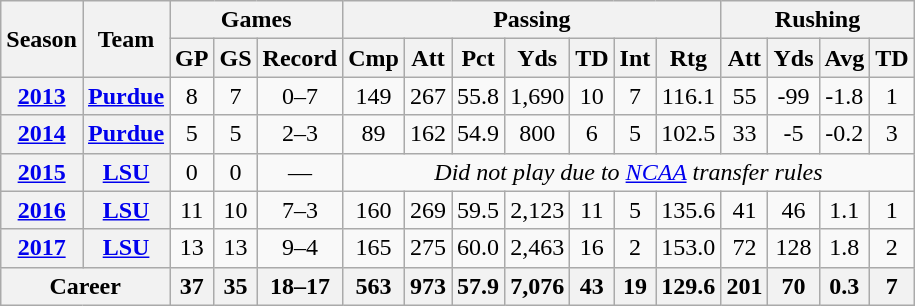<table class=wikitable style="text-align:center;">
<tr>
<th rowspan="2">Season</th>
<th rowspan="2">Team</th>
<th colspan="3">Games</th>
<th colspan="7">Passing</th>
<th colspan="4">Rushing</th>
</tr>
<tr>
<th>GP</th>
<th>GS</th>
<th>Record</th>
<th>Cmp</th>
<th>Att</th>
<th>Pct</th>
<th>Yds</th>
<th>TD</th>
<th>Int</th>
<th>Rtg</th>
<th>Att</th>
<th>Yds</th>
<th>Avg</th>
<th>TD</th>
</tr>
<tr>
<th><a href='#'>2013</a></th>
<th><a href='#'>Purdue</a></th>
<td>8</td>
<td>7</td>
<td>0–7</td>
<td>149</td>
<td>267</td>
<td>55.8</td>
<td>1,690</td>
<td>10</td>
<td>7</td>
<td>116.1</td>
<td>55</td>
<td>-99</td>
<td>-1.8</td>
<td>1</td>
</tr>
<tr>
<th><a href='#'>2014</a></th>
<th><a href='#'>Purdue</a></th>
<td>5</td>
<td>5</td>
<td>2–3</td>
<td>89</td>
<td>162</td>
<td>54.9</td>
<td>800</td>
<td>6</td>
<td>5</td>
<td>102.5</td>
<td>33</td>
<td>-5</td>
<td>-0.2</td>
<td>3</td>
</tr>
<tr>
<th><a href='#'>2015</a></th>
<th><a href='#'>LSU</a></th>
<td>0</td>
<td>0</td>
<td>—</td>
<td colspan="11"><em>Did not play due to <a href='#'>NCAA</a> transfer rules</em></td>
</tr>
<tr>
<th><a href='#'>2016</a></th>
<th><a href='#'>LSU</a></th>
<td>11</td>
<td>10</td>
<td>7–3</td>
<td>160</td>
<td>269</td>
<td>59.5</td>
<td>2,123</td>
<td>11</td>
<td>5</td>
<td>135.6</td>
<td>41</td>
<td>46</td>
<td>1.1</td>
<td>1</td>
</tr>
<tr>
<th><a href='#'>2017</a></th>
<th><a href='#'>LSU</a></th>
<td>13</td>
<td>13</td>
<td>9–4</td>
<td>165</td>
<td>275</td>
<td>60.0</td>
<td>2,463</td>
<td>16</td>
<td>2</td>
<td>153.0</td>
<td>72</td>
<td>128</td>
<td>1.8</td>
<td>2</td>
</tr>
<tr>
<th colspan="2">Career</th>
<th>37</th>
<th>35</th>
<th>18–17</th>
<th>563</th>
<th>973</th>
<th>57.9</th>
<th>7,076</th>
<th>43</th>
<th>19</th>
<th>129.6</th>
<th>201</th>
<th>70</th>
<th>0.3</th>
<th>7</th>
</tr>
</table>
